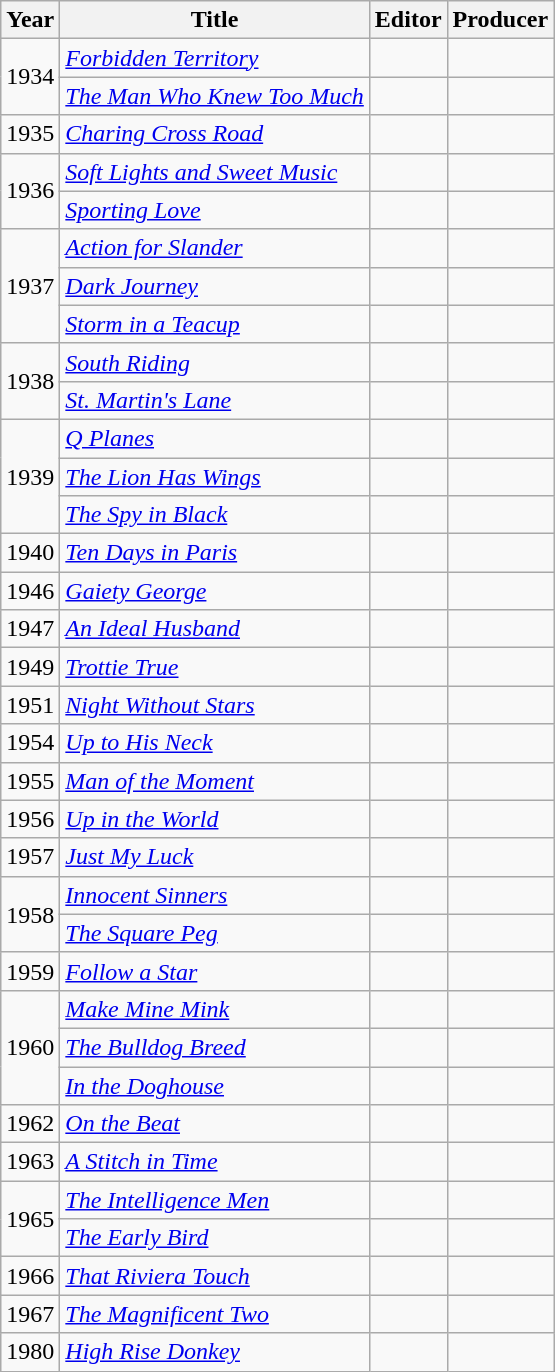<table class="wikitable plainrowheaders">
<tr>
<th scope="col">Year</th>
<th scope="col">Title</th>
<th>Editor</th>
<th>Producer</th>
</tr>
<tr>
<td rowspan="2">1934</td>
<td><em><a href='#'>Forbidden Territory</a></em></td>
<td></td>
<td></td>
</tr>
<tr>
<td><em><a href='#'>The Man Who Knew Too Much</a></em></td>
<td></td>
<td></td>
</tr>
<tr>
<td>1935</td>
<td><em><a href='#'>Charing Cross Road</a></em></td>
<td></td>
<td></td>
</tr>
<tr>
<td rowspan="2">1936</td>
<td><em><a href='#'>Soft Lights and Sweet Music</a></em></td>
<td></td>
<td></td>
</tr>
<tr>
<td><em><a href='#'>Sporting Love</a></em></td>
<td></td>
<td></td>
</tr>
<tr>
<td rowspan="3">1937</td>
<td><em><a href='#'>Action for Slander</a></em></td>
<td></td>
<td></td>
</tr>
<tr>
<td><em><a href='#'>Dark Journey</a></em></td>
<td></td>
<td></td>
</tr>
<tr>
<td><em><a href='#'>Storm in a Teacup</a></em></td>
<td></td>
<td></td>
</tr>
<tr>
<td rowspan="2">1938</td>
<td><em><a href='#'>South Riding</a></em></td>
<td></td>
<td></td>
</tr>
<tr>
<td><em><a href='#'>St. Martin's Lane</a></em></td>
<td></td>
<td></td>
</tr>
<tr>
<td rowspan="3">1939</td>
<td><em><a href='#'>Q Planes</a></em></td>
<td></td>
<td></td>
</tr>
<tr>
<td><em><a href='#'>The Lion Has Wings</a></em></td>
<td></td>
<td></td>
</tr>
<tr>
<td><em><a href='#'>The Spy in Black</a></em></td>
<td></td>
<td></td>
</tr>
<tr>
<td>1940</td>
<td><em><a href='#'>Ten Days in Paris</a></em></td>
<td></td>
<td></td>
</tr>
<tr>
<td>1946</td>
<td><em><a href='#'>Gaiety George</a></em></td>
<td></td>
<td></td>
</tr>
<tr>
<td>1947</td>
<td><em><a href='#'>An Ideal Husband</a></em></td>
<td></td>
<td></td>
</tr>
<tr>
<td>1949</td>
<td><em><a href='#'>Trottie True</a></em></td>
<td></td>
<td></td>
</tr>
<tr>
<td>1951</td>
<td><em><a href='#'>Night Without Stars</a></em></td>
<td></td>
<td></td>
</tr>
<tr>
<td>1954</td>
<td><em><a href='#'>Up to His Neck</a></em></td>
<td></td>
<td></td>
</tr>
<tr>
<td>1955</td>
<td><em><a href='#'>Man of the Moment</a></em></td>
<td></td>
<td></td>
</tr>
<tr>
<td>1956</td>
<td><em><a href='#'>Up in the World</a></em></td>
<td></td>
<td></td>
</tr>
<tr>
<td>1957</td>
<td><em><a href='#'>Just My Luck</a></em></td>
<td></td>
<td></td>
</tr>
<tr>
<td rowspan="2">1958</td>
<td><em><a href='#'>Innocent Sinners</a></em></td>
<td></td>
<td></td>
</tr>
<tr>
<td><em><a href='#'>The Square Peg</a></em></td>
<td></td>
<td></td>
</tr>
<tr>
<td>1959</td>
<td><em><a href='#'>Follow a Star</a></em></td>
<td></td>
<td></td>
</tr>
<tr>
<td rowspan="3">1960</td>
<td><em><a href='#'>Make Mine Mink</a></em></td>
<td></td>
<td></td>
</tr>
<tr>
<td><em><a href='#'>The Bulldog Breed</a></em></td>
<td></td>
<td></td>
</tr>
<tr>
<td><em><a href='#'>In the Doghouse</a></em></td>
<td></td>
<td></td>
</tr>
<tr>
<td>1962</td>
<td><em><a href='#'>On the Beat</a></em></td>
<td></td>
<td></td>
</tr>
<tr>
<td>1963</td>
<td><em><a href='#'>A Stitch in Time</a></em></td>
<td></td>
<td></td>
</tr>
<tr>
<td rowspan="2">1965</td>
<td><em><a href='#'>The Intelligence Men</a></em></td>
<td></td>
<td></td>
</tr>
<tr>
<td><em><a href='#'>The Early Bird</a></em></td>
<td></td>
<td></td>
</tr>
<tr>
<td>1966</td>
<td><em><a href='#'>That Riviera Touch</a></em></td>
<td></td>
<td></td>
</tr>
<tr>
<td>1967</td>
<td><em><a href='#'>The Magnificent Two</a></em></td>
<td></td>
<td></td>
</tr>
<tr>
<td>1980</td>
<td><em><a href='#'>High Rise Donkey</a></em></td>
<td></td>
<td></td>
</tr>
</table>
